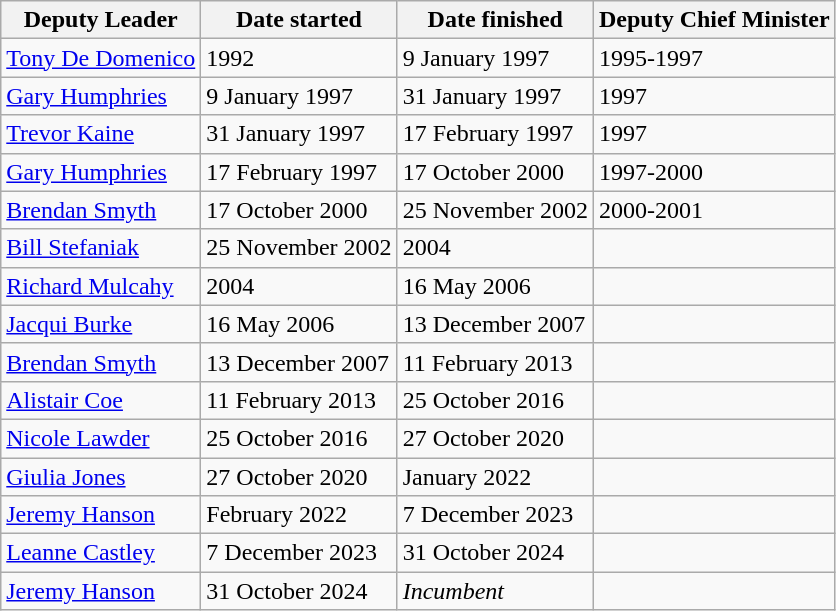<table class="wikitable">
<tr>
<th>Deputy Leader</th>
<th>Date started</th>
<th>Date finished</th>
<th>Deputy Chief Minister</th>
</tr>
<tr>
<td><a href='#'>Tony De Domenico</a></td>
<td>1992</td>
<td>9 January 1997</td>
<td>1995-1997</td>
</tr>
<tr>
<td><a href='#'>Gary Humphries</a></td>
<td>9 January 1997</td>
<td>31 January 1997</td>
<td>1997</td>
</tr>
<tr>
<td><a href='#'>Trevor Kaine</a></td>
<td>31 January 1997</td>
<td>17 February 1997</td>
<td>1997</td>
</tr>
<tr>
<td><a href='#'>Gary Humphries</a></td>
<td>17 February 1997</td>
<td>17 October 2000</td>
<td>1997-2000</td>
</tr>
<tr>
<td><a href='#'>Brendan Smyth</a></td>
<td>17 October 2000</td>
<td>25 November 2002</td>
<td>2000-2001</td>
</tr>
<tr>
<td><a href='#'>Bill Stefaniak</a></td>
<td>25 November 2002</td>
<td>2004</td>
<td></td>
</tr>
<tr>
<td><a href='#'>Richard Mulcahy</a></td>
<td>2004</td>
<td>16 May 2006</td>
<td></td>
</tr>
<tr>
<td><a href='#'>Jacqui Burke</a></td>
<td>16 May 2006</td>
<td>13 December 2007</td>
<td></td>
</tr>
<tr>
<td><a href='#'>Brendan Smyth</a></td>
<td>13 December 2007</td>
<td>11 February 2013</td>
<td></td>
</tr>
<tr>
<td><a href='#'>Alistair Coe</a></td>
<td>11 February 2013</td>
<td>25 October 2016</td>
<td></td>
</tr>
<tr>
<td><a href='#'>Nicole Lawder</a></td>
<td>25 October 2016</td>
<td>27 October 2020</td>
<td></td>
</tr>
<tr>
<td><a href='#'>Giulia Jones</a></td>
<td>27 October 2020</td>
<td>January 2022</td>
<td></td>
</tr>
<tr>
<td><a href='#'>Jeremy Hanson</a></td>
<td>February 2022</td>
<td>7 December 2023</td>
<td></td>
</tr>
<tr>
<td><a href='#'>Leanne Castley</a></td>
<td>7 December 2023</td>
<td>31 October 2024</td>
<td></td>
</tr>
<tr>
<td><a href='#'>Jeremy Hanson</a></td>
<td>31 October 2024</td>
<td><em>Incumbent</em></td>
<td></td>
</tr>
</table>
